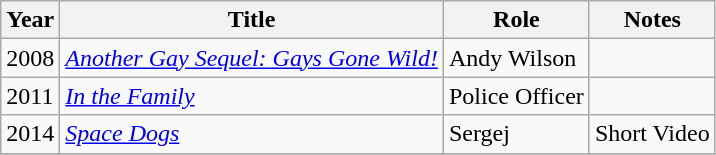<table class="wikitable sortable">
<tr>
<th>Year</th>
<th>Title</th>
<th>Role</th>
<th class="unsortable">Notes</th>
</tr>
<tr>
<td>2008</td>
<td><em><a href='#'>Another Gay Sequel: Gays Gone Wild!</a></em></td>
<td>Andy Wilson</td>
<td></td>
</tr>
<tr>
<td>2011</td>
<td><em><a href='#'>In the Family</a></em></td>
<td>Police Officer</td>
<td></td>
</tr>
<tr>
<td>2014</td>
<td><em><a href='#'>Space Dogs</a></em></td>
<td>Sergej</td>
<td>Short Video</td>
</tr>
<tr>
</tr>
</table>
